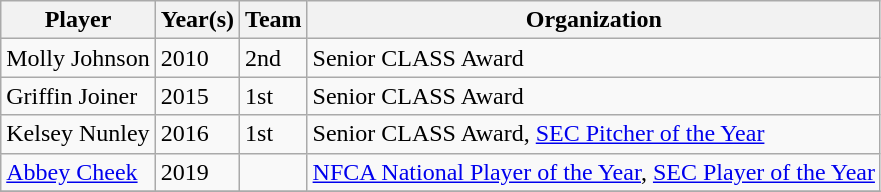<table class="wikitable">
<tr>
<th>Player</th>
<th>Year(s)</th>
<th>Team</th>
<th>Organization</th>
</tr>
<tr>
<td>Molly Johnson </td>
<td>2010</td>
<td>2nd</td>
<td>Senior CLASS Award</td>
</tr>
<tr>
<td>Griffin Joiner </td>
<td>2015</td>
<td>1st</td>
<td>Senior CLASS Award</td>
</tr>
<tr>
<td>Kelsey Nunley </td>
<td>2016</td>
<td>1st</td>
<td>Senior CLASS Award, <a href='#'>SEC Pitcher of the Year</a></td>
</tr>
<tr>
<td><a href='#'>Abbey Cheek</a></td>
<td>2019</td>
<td></td>
<td><a href='#'>NFCA National Player of the Year</a>, <a href='#'>SEC Player of the Year</a></td>
</tr>
<tr>
</tr>
</table>
